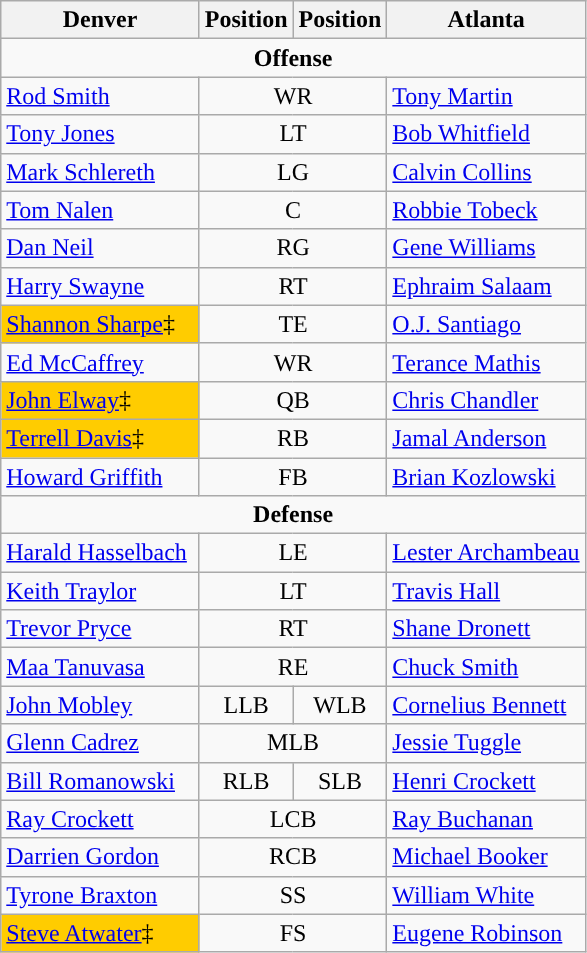<table class="wikitable">
<tr>
<th width="125">Denver</th>
<th>Position</th>
<th>Position</th>
<th width="125">Atlanta</th>
</tr>
<tr>
<td colspan="4" style="text-align:center"><strong>Offense</strong></td>
</tr>
<tr>
<td><a href='#'>Rod Smith</a></td>
<td colspan="2" style="text-align:center">WR</td>
<td><a href='#'>Tony Martin</a></td>
</tr>
<tr>
<td><a href='#'>Tony Jones</a></td>
<td colspan="2" style="text-align:center">LT</td>
<td><a href='#'>Bob Whitfield</a></td>
</tr>
<tr>
<td><a href='#'>Mark Schlereth</a></td>
<td colspan="2" style="text-align:center">LG</td>
<td><a href='#'>Calvin Collins</a></td>
</tr>
<tr>
<td><a href='#'>Tom Nalen</a></td>
<td colspan="2" style="text-align:center">C</td>
<td><a href='#'>Robbie Tobeck</a></td>
</tr>
<tr>
<td><a href='#'>Dan Neil</a></td>
<td colspan="2" style="text-align:center">RG</td>
<td><a href='#'>Gene Williams</a></td>
</tr>
<tr>
<td><a href='#'>Harry Swayne</a></td>
<td colspan="2" style="text-align:center">RT</td>
<td><a href='#'>Ephraim Salaam</a></td>
</tr>
<tr>
<td bgcolor="#ffcc00"><a href='#'>Shannon Sharpe</a>‡</td>
<td colspan="2" style="text-align:center">TE</td>
<td><a href='#'>O.J. Santiago</a></td>
</tr>
<tr>
<td><a href='#'>Ed McCaffrey</a></td>
<td colspan="2" style="text-align:center">WR</td>
<td><a href='#'>Terance Mathis</a></td>
</tr>
<tr>
<td bgcolor="#ffcc00"><a href='#'>John Elway</a>‡</td>
<td colspan="2" style="text-align:center">QB</td>
<td><a href='#'>Chris Chandler</a></td>
</tr>
<tr>
<td bgcolor="#ffcc00"><a href='#'>Terrell Davis</a>‡</td>
<td colspan="2" style="text-align:center">RB</td>
<td><a href='#'>Jamal Anderson</a></td>
</tr>
<tr>
<td><a href='#'>Howard Griffith</a></td>
<td colspan="2" style="text-align:center">FB</td>
<td><a href='#'>Brian Kozlowski</a></td>
</tr>
<tr>
<td colspan="4" style="text-align:center"><strong>Defense</strong></td>
</tr>
<tr>
<td><a href='#'>Harald Hasselbach</a></td>
<td colspan="2" style="text-align:center">LE</td>
<td><a href='#'>Lester Archambeau</a></td>
</tr>
<tr>
<td><a href='#'>Keith Traylor</a></td>
<td colspan="2" style="text-align:center">LT</td>
<td><a href='#'>Travis Hall</a></td>
</tr>
<tr>
<td><a href='#'>Trevor Pryce</a></td>
<td colspan="2" style="text-align:center">RT</td>
<td><a href='#'>Shane Dronett</a></td>
</tr>
<tr>
<td><a href='#'>Maa Tanuvasa</a></td>
<td colspan="2" style="text-align:center">RE</td>
<td><a href='#'>Chuck Smith</a></td>
</tr>
<tr>
<td><a href='#'>John Mobley</a></td>
<td style="text-align:center">LLB</td>
<td style="text-align:center">WLB</td>
<td><a href='#'>Cornelius Bennett</a></td>
</tr>
<tr>
<td><a href='#'>Glenn Cadrez</a></td>
<td colspan="2" style="text-align:center">MLB</td>
<td><a href='#'>Jessie Tuggle</a></td>
</tr>
<tr>
<td><a href='#'>Bill Romanowski</a></td>
<td style="text-align:center">RLB</td>
<td style="text-align:center">SLB</td>
<td><a href='#'>Henri Crockett</a></td>
</tr>
<tr>
<td><a href='#'>Ray Crockett</a></td>
<td colspan="2" style="text-align:center">LCB</td>
<td><a href='#'>Ray Buchanan</a></td>
</tr>
<tr>
<td><a href='#'>Darrien Gordon</a></td>
<td colspan="2" style="text-align:center">RCB</td>
<td><a href='#'>Michael Booker</a></td>
</tr>
<tr>
<td><a href='#'>Tyrone Braxton</a></td>
<td colspan="2" style="text-align:center">SS</td>
<td><a href='#'>William White</a></td>
</tr>
<tr>
<td bgcolor="#ffcc00"><a href='#'>Steve Atwater</a>‡</td>
<td colspan="2" style="text-align:center">FS</td>
<td><a href='#'>Eugene Robinson</a></td>
</tr>
</table>
